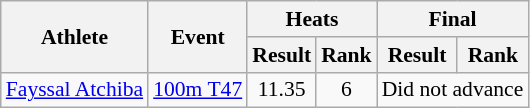<table class=wikitable style="font-size:90%">
<tr>
<th rowspan="2">Athlete</th>
<th rowspan="2">Event</th>
<th colspan="2">Heats</th>
<th colspan="2">Final</th>
</tr>
<tr>
<th>Result</th>
<th>Rank</th>
<th>Result</th>
<th>Rank</th>
</tr>
<tr align=center>
<td align=left><a href='#'>Fayssal Atchiba</a></td>
<td align=left><a href='#'>100m T47</a></td>
<td>11.35 </td>
<td>6</td>
<td colspan="2">Did not advance</td>
</tr>
</table>
